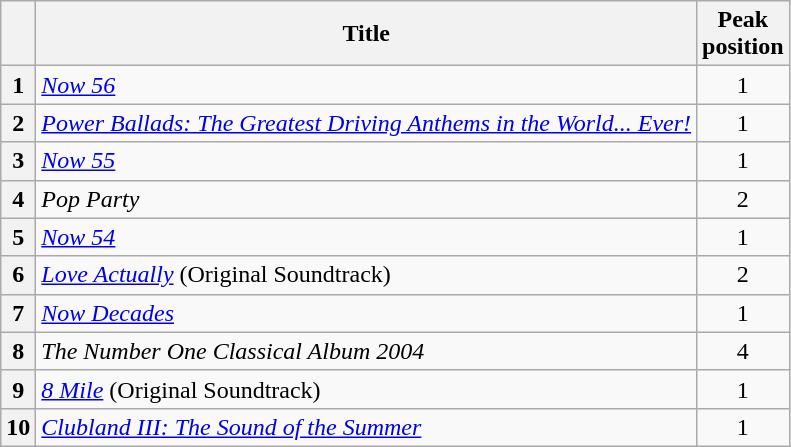<table class="wikitable sortable plainrowheaders">
<tr>
<th scope=col></th>
<th scope=col>Title</th>
<th scope=col>Peak<br>position</th>
</tr>
<tr>
<th scope=row style="text-align:center;">1</th>
<td><em><a href='#'>Now 56</a></em></td>
<td align="center">1</td>
</tr>
<tr>
<th scope=row style="text-align:center;">2</th>
<td><em><a href='#'>Power Ballads: The Greatest Driving Anthems in the World... Ever!</a></em></td>
<td align="center">1</td>
</tr>
<tr>
<th scope=row style="text-align:center;">3</th>
<td><em><a href='#'>Now 55</a></em></td>
<td align="center">1</td>
</tr>
<tr>
<th scope=row style="text-align:center;">4</th>
<td><em>Pop Party</em></td>
<td align="center">2</td>
</tr>
<tr>
<th scope=row style="text-align:center;">5</th>
<td><em><a href='#'>Now 54</a></em></td>
<td align="center">1</td>
</tr>
<tr>
<th scope=row style="text-align:center;">6</th>
<td><em><a href='#'>Love Actually</a></em> (Original Soundtrack)</td>
<td align="center">2</td>
</tr>
<tr>
<th scope=row style="text-align:center;">7</th>
<td><em><a href='#'>Now Decades</a></em></td>
<td align="center">1</td>
</tr>
<tr>
<th scope=row style="text-align:center;">8</th>
<td><em>The Number One Classical Album 2004</em></td>
<td align="center">4</td>
</tr>
<tr>
<th scope=row style="text-align:center;">9</th>
<td><em><a href='#'>8 Mile</a></em> (Original Soundtrack)</td>
<td align="center">1</td>
</tr>
<tr>
<th scope=row style="text-align:center;">10</th>
<td><em><a href='#'>Clubland III: The Sound of the Summer</a></em></td>
<td align="center">1</td>
</tr>
</table>
